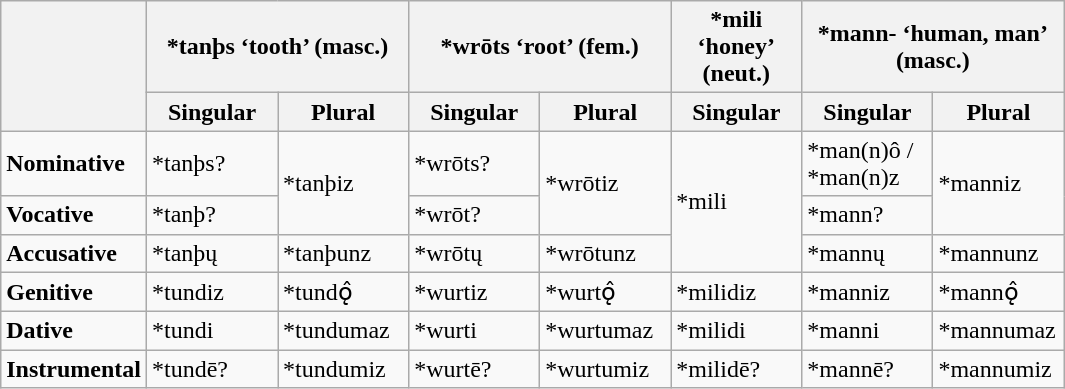<table class="wikitable">
<tr>
<th rowspan="2"></th>
<th style="text-align:center;" colspan="2">*tanþs ‘tooth’ (masc.)</th>
<th style="text-align:center;" colspan="2">*wrōts ‘root’ (fem.)</th>
<th style="text-align:center;">*mili ‘honey’ (neut.)</th>
<th style="text-align:center;" colspan="2">*mann- ‘human, man’ (masc.)</th>
</tr>
<tr>
<th width="80px"><strong>Singular</strong></th>
<th width="80px"><strong>Plural</strong></th>
<th width="80px"><strong>Singular</strong></th>
<th width="80px"><strong>Plural</strong></th>
<th width="80px"><strong>Singular</strong></th>
<th width="80px"><strong>Singular</strong></th>
<th width="80px"><strong>Plural</strong></th>
</tr>
<tr>
<td><strong>Nominative</strong></td>
<td>*tanþs?</td>
<td rowspan="2">*tanþiz</td>
<td>*wrōts?</td>
<td rowspan="2">*wrōtiz</td>
<td rowspan="3">*mili</td>
<td>*man(n)ô / *man(n)z</td>
<td rowspan="2">*manniz</td>
</tr>
<tr>
<td><strong>Vocative</strong></td>
<td>*tanþ?</td>
<td>*wrōt?</td>
<td>*mann?</td>
</tr>
<tr>
<td><strong>Accusative</strong></td>
<td>*tanþų</td>
<td>*tanþunz</td>
<td>*wrōtų</td>
<td>*wrōtunz</td>
<td>*mannų</td>
<td>*mannunz</td>
</tr>
<tr>
<td><strong>Genitive</strong></td>
<td>*tundiz</td>
<td>*tundǫ̂</td>
<td>*wurtiz</td>
<td>*wurtǫ̂</td>
<td>*milidiz</td>
<td>*manniz</td>
<td>*mannǫ̂</td>
</tr>
<tr>
<td><strong>Dative</strong></td>
<td>*tundi</td>
<td>*tundumaz</td>
<td>*wurti</td>
<td>*wurtumaz</td>
<td>*milidi</td>
<td>*manni</td>
<td>*mannumaz</td>
</tr>
<tr>
<td><strong>Instrumental</strong></td>
<td>*tundē?</td>
<td>*tundumiz</td>
<td>*wurtē?</td>
<td>*wurtumiz</td>
<td>*milidē?</td>
<td>*mannē?</td>
<td>*mannumiz</td>
</tr>
</table>
